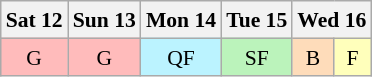<table class="wikitable" style="margin:0.5em auto; font-size:90%; line-height:1.25em; text-align:center">
<tr>
<th>Sat 12</th>
<th>Sun 13</th>
<th>Mon 14</th>
<th>Tue 15</th>
<th colspan=2>Wed 16</th>
</tr>
<tr>
<td bgcolor="#FFBBBB">G</td>
<td bgcolor="#FFBBBB">G</td>
<td bgcolor="#BBF3FF">QF</td>
<td bgcolor="#BBF3BB">SF</td>
<td bgcolor="#FEDCBA">B</td>
<td bgcolor="#FFFFBB">F</td>
</tr>
</table>
